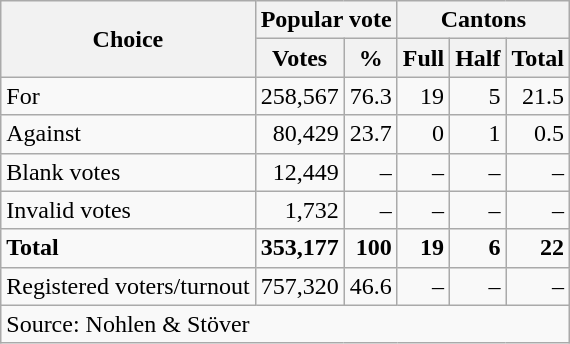<table class=wikitable style=text-align:right>
<tr>
<th rowspan=2>Choice</th>
<th colspan=2>Popular vote</th>
<th colspan=3>Cantons</th>
</tr>
<tr>
<th>Votes</th>
<th>%</th>
<th>Full</th>
<th>Half</th>
<th>Total</th>
</tr>
<tr>
<td align=left>For</td>
<td>258,567</td>
<td>76.3</td>
<td>19</td>
<td>5</td>
<td>21.5</td>
</tr>
<tr>
<td align=left>Against</td>
<td>80,429</td>
<td>23.7</td>
<td>0</td>
<td>1</td>
<td>0.5</td>
</tr>
<tr>
<td align=left>Blank votes</td>
<td>12,449</td>
<td>–</td>
<td>–</td>
<td>–</td>
<td>–</td>
</tr>
<tr>
<td align=left>Invalid votes</td>
<td>1,732</td>
<td>–</td>
<td>–</td>
<td>–</td>
<td>–</td>
</tr>
<tr>
<td align=left><strong>Total</strong></td>
<td><strong>353,177</strong></td>
<td><strong>100</strong></td>
<td><strong>19</strong></td>
<td><strong>6</strong></td>
<td><strong>22</strong></td>
</tr>
<tr>
<td align=left>Registered voters/turnout</td>
<td>757,320</td>
<td>46.6</td>
<td>–</td>
<td>–</td>
<td>–</td>
</tr>
<tr>
<td align=left colspan=6>Source: Nohlen & Stöver</td>
</tr>
</table>
